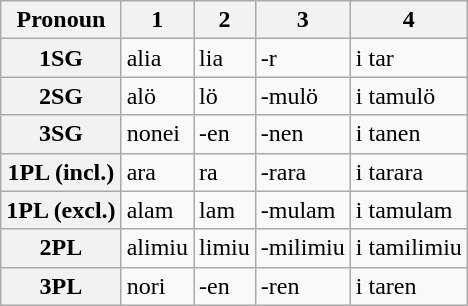<table class="wikitable">
<tr>
<th>Pronoun</th>
<th>1</th>
<th>2</th>
<th>3</th>
<th>4</th>
</tr>
<tr>
<th>1SG</th>
<td>alia</td>
<td>lia</td>
<td>-r</td>
<td>i tar</td>
</tr>
<tr>
<th>2SG</th>
<td>alö</td>
<td>lö</td>
<td>-mulö</td>
<td>i tamulö</td>
</tr>
<tr>
<th>3SG</th>
<td>nonei</td>
<td>-en</td>
<td>-nen</td>
<td>i tanen</td>
</tr>
<tr>
<th>1PL (incl.)</th>
<td>ara</td>
<td>ra</td>
<td>-rara</td>
<td>i tarara</td>
</tr>
<tr>
<th>1PL (excl.)</th>
<td>alam</td>
<td>lam</td>
<td>-mulam</td>
<td>i tamulam</td>
</tr>
<tr>
<th>2PL</th>
<td>alimiu</td>
<td>limiu</td>
<td>-milimiu</td>
<td>i tamilimiu</td>
</tr>
<tr>
<th>3PL</th>
<td>nori</td>
<td>-en</td>
<td>-ren</td>
<td>i taren</td>
</tr>
</table>
